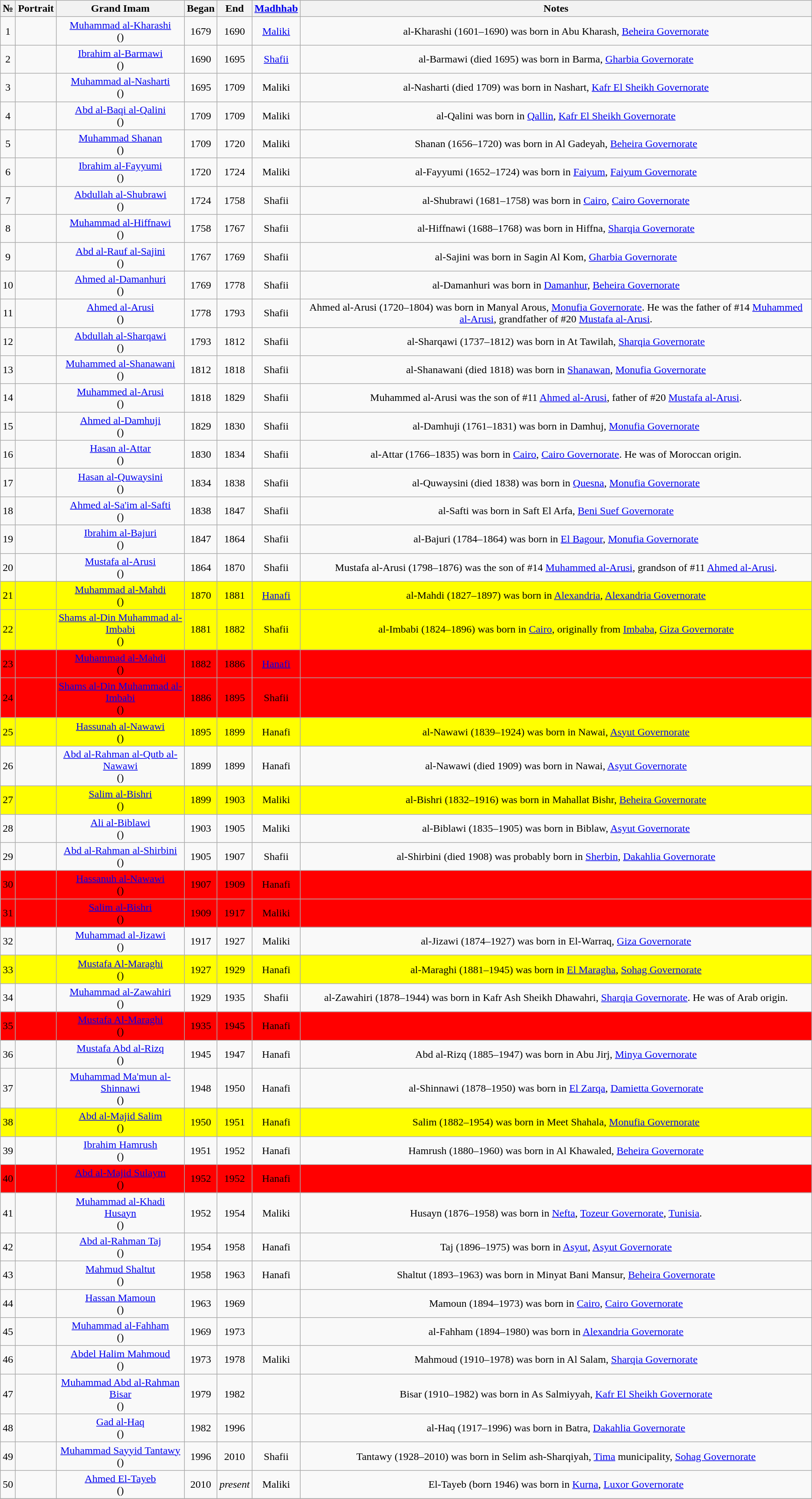<table class="wikitable" style="text-align:center">
<tr>
<th>№</th>
<th>Portrait</th>
<th>Grand Imam</th>
<th>Began</th>
<th>End</th>
<th><a href='#'>Madhhab</a></th>
<th>Notes</th>
</tr>
<tr>
<td>1</td>
<td></td>
<td><a href='#'>Muhammad al-Kharashi</a> <br> ()</td>
<td>1679</td>
<td>1690</td>
<td><a href='#'>Maliki</a></td>
<td>al-Kharashi (1601–1690) was born in Abu Kharash, <a href='#'>Beheira Governorate</a></td>
</tr>
<tr>
<td>2</td>
<td></td>
<td><a href='#'>Ibrahim al-Barmawi</a> <br> ()</td>
<td>1690</td>
<td>1695</td>
<td><a href='#'>Shafii</a></td>
<td>al-Barmawi (died 1695) was born in Barma, <a href='#'>Gharbia Governorate</a></td>
</tr>
<tr>
<td>3</td>
<td></td>
<td><a href='#'>Muhammad al-Nasharti</a> <br> ()</td>
<td>1695</td>
<td>1709</td>
<td>Maliki</td>
<td>al-Nasharti (died 1709) was born in Nashart, <a href='#'>Kafr El Sheikh Governorate</a></td>
</tr>
<tr>
<td>4</td>
<td></td>
<td><a href='#'>Abd al-Baqi al-Qalini</a> <br> ()</td>
<td>1709</td>
<td>1709</td>
<td>Maliki</td>
<td>al-Qalini was born in <a href='#'>Qallin</a>, <a href='#'>Kafr El Sheikh Governorate</a></td>
</tr>
<tr>
<td>5</td>
<td></td>
<td><a href='#'>Muhammad Shanan</a> <br> ()</td>
<td>1709</td>
<td>1720</td>
<td>Maliki</td>
<td>Shanan (1656–1720) was born in Al Gadeyah, <a href='#'>Beheira Governorate</a></td>
</tr>
<tr>
<td>6</td>
<td></td>
<td><a href='#'>Ibrahim al-Fayyumi</a> <br> ()</td>
<td>1720</td>
<td>1724</td>
<td>Maliki</td>
<td>al-Fayyumi (1652–1724) was born in <a href='#'>Faiyum</a>, <a href='#'>Faiyum Governorate</a></td>
</tr>
<tr>
<td>7</td>
<td></td>
<td><a href='#'>Abdullah al-Shubrawi</a> <br> ()</td>
<td>1724</td>
<td>1758</td>
<td>Shafii</td>
<td>al-Shubrawi (1681–1758) was born in <a href='#'>Cairo</a>, <a href='#'>Cairo Governorate</a></td>
</tr>
<tr>
<td>8</td>
<td></td>
<td><a href='#'>Muhammad al-Hiffnawi</a> <br> ()</td>
<td>1758</td>
<td>1767</td>
<td>Shafii</td>
<td>al-Hiffnawi (1688–1768) was born in Hiffna, <a href='#'>Sharqia Governorate</a></td>
</tr>
<tr>
<td>9</td>
<td></td>
<td><a href='#'>Abd al-Rauf al-Sajini</a> <br> ()</td>
<td>1767</td>
<td>1769</td>
<td>Shafii</td>
<td>al-Sajini was born in Sagin Al Kom, <a href='#'>Gharbia Governorate</a></td>
</tr>
<tr>
<td>10</td>
<td></td>
<td><a href='#'>Ahmed al-Damanhuri</a> <br> ()</td>
<td>1769</td>
<td>1778</td>
<td>Shafii</td>
<td>al-Damanhuri was born in <a href='#'>Damanhur</a>, <a href='#'>Beheira Governorate</a></td>
</tr>
<tr>
<td>11</td>
<td></td>
<td><a href='#'>Ahmed al-Arusi</a> <br> ()</td>
<td>1778</td>
<td>1793</td>
<td>Shafii</td>
<td>Ahmed al-Arusi (1720–1804) was born in Manyal Arous, <a href='#'>Monufia Governorate</a>. He was the father of #14 <a href='#'>Muhammed al-Arusi</a>, grandfather of #20 <a href='#'>Mustafa al-Arusi</a>.</td>
</tr>
<tr>
<td>12</td>
<td></td>
<td><a href='#'>Abdullah al-Sharqawi</a> <br> ()</td>
<td>1793</td>
<td>1812</td>
<td>Shafii</td>
<td>al-Sharqawi (1737–1812) was born in At Tawilah, <a href='#'>Sharqia Governorate</a></td>
</tr>
<tr>
<td>13</td>
<td></td>
<td><a href='#'>Muhammed al-Shanawani</a> <br> ()</td>
<td>1812</td>
<td>1818</td>
<td>Shafii</td>
<td>al-Shanawani (died 1818) was born in <a href='#'>Shanawan</a>, <a href='#'>Monufia Governorate</a></td>
</tr>
<tr>
<td>14</td>
<td></td>
<td><a href='#'>Muhammed al-Arusi</a> <br> ()</td>
<td>1818</td>
<td>1829</td>
<td>Shafii</td>
<td>Muhammed al-Arusi was the son of #11 <a href='#'>Ahmed al-Arusi</a>, father of #20 <a href='#'>Mustafa al-Arusi</a>.</td>
</tr>
<tr>
<td>15</td>
<td></td>
<td><a href='#'>Ahmed al-Damhuji</a> <br> ()</td>
<td>1829</td>
<td>1830</td>
<td>Shafii</td>
<td>al-Damhuji (1761–1831) was born in Damhuj, <a href='#'>Monufia Governorate</a></td>
</tr>
<tr>
<td>16</td>
<td></td>
<td><a href='#'>Hasan al-Attar</a> <br> ()</td>
<td>1830</td>
<td>1834</td>
<td>Shafii</td>
<td>al-Attar (1766–1835) was born in <a href='#'>Cairo</a>, <a href='#'>Cairo Governorate</a>. He was of Moroccan origin.</td>
</tr>
<tr>
<td>17</td>
<td></td>
<td><a href='#'>Hasan al-Quwaysini</a> <br> ()</td>
<td>1834</td>
<td>1838</td>
<td>Shafii</td>
<td>al-Quwaysini (died 1838) was born in <a href='#'>Quesna</a>, <a href='#'>Monufia Governorate</a></td>
</tr>
<tr>
<td>18</td>
<td></td>
<td><a href='#'>Ahmed al-Sa'im al-Safti</a> <br> ()</td>
<td>1838</td>
<td>1847</td>
<td>Shafii</td>
<td>al-Safti was born in Saft El Arfa, <a href='#'>Beni Suef Governorate</a></td>
</tr>
<tr>
<td>19</td>
<td></td>
<td><a href='#'>Ibrahim al-Bajuri</a> <br> ()</td>
<td>1847</td>
<td>1864</td>
<td>Shafii</td>
<td>al-Bajuri (1784–1864) was born in <a href='#'>El Bagour</a>, <a href='#'>Monufia Governorate</a></td>
</tr>
<tr>
<td>20</td>
<td></td>
<td><a href='#'>Mustafa al-Arusi</a> <br> ()</td>
<td>1864</td>
<td>1870</td>
<td>Shafii</td>
<td>Mustafa al-Arusi (1798–1876) was the son of #14 <a href='#'>Muhammed al-Arusi</a>, grandson of #11 <a href='#'>Ahmed al-Arusi</a>.</td>
</tr>
<tr bgcolor=yellow>
<td>21</td>
<td></td>
<td><a href='#'>Muhammad al-Mahdi</a> <br> ()</td>
<td>1870</td>
<td>1881</td>
<td><a href='#'>Hanafi</a></td>
<td>al-Mahdi (1827–1897) was born in <a href='#'>Alexandria</a>, <a href='#'>Alexandria Governorate</a></td>
</tr>
<tr bgcolor=yellow>
<td>22</td>
<td></td>
<td><a href='#'>Shams al-Din Muhammad al-Imbabi</a> <br> ()</td>
<td>1881</td>
<td>1882</td>
<td>Shafii</td>
<td>al-Imbabi (1824–1896) was born in <a href='#'>Cairo</a>, originally from <a href='#'>Imbaba</a>, <a href='#'>Giza Governorate</a></td>
</tr>
<tr bgcolor=red>
<td>23</td>
<td></td>
<td><a href='#'>Muhammad al-Mahdi</a> <br> ()</td>
<td>1882</td>
<td>1886</td>
<td><a href='#'>Hanafi</a></td>
<td></td>
</tr>
<tr bgcolor=red>
<td>24</td>
<td></td>
<td><a href='#'>Shams al-Din Muhammad al-Imbabi</a> <br> ()</td>
<td>1886</td>
<td>1895</td>
<td>Shafii</td>
<td></td>
</tr>
<tr bgcolor=yellow>
<td>25</td>
<td></td>
<td><a href='#'>Hassunah al-Nawawi</a> <br> ()</td>
<td>1895</td>
<td>1899</td>
<td>Hanafi</td>
<td>al-Nawawi (1839–1924) was born in Nawai, <a href='#'>Asyut Governorate</a></td>
</tr>
<tr>
<td>26</td>
<td></td>
<td><a href='#'>Abd al-Rahman al-Qutb al-Nawawi</a> <br> ()</td>
<td>1899</td>
<td>1899</td>
<td>Hanafi</td>
<td>al-Nawawi (died 1909) was born in Nawai, <a href='#'>Asyut Governorate</a></td>
</tr>
<tr bgcolor=yellow>
<td>27</td>
<td></td>
<td><a href='#'>Salim al-Bishri</a> <br> ()</td>
<td>1899</td>
<td>1903</td>
<td>Maliki</td>
<td>al-Bishri (1832–1916) was born in Mahallat Bishr, <a href='#'>Beheira Governorate</a></td>
</tr>
<tr>
<td>28</td>
<td></td>
<td><a href='#'>Ali al-Biblawi</a> <br> ()</td>
<td>1903</td>
<td>1905</td>
<td>Maliki</td>
<td>al-Biblawi (1835–1905) was born in Biblaw, <a href='#'>Asyut Governorate</a></td>
</tr>
<tr>
<td>29</td>
<td></td>
<td><a href='#'>Abd al-Rahman al-Shirbini</a> <br> ()</td>
<td>1905</td>
<td>1907</td>
<td>Shafii</td>
<td>al-Shirbini (died 1908) was probably born in <a href='#'>Sherbin</a>, <a href='#'>Dakahlia Governorate</a></td>
</tr>
<tr bgcolor=red>
<td>30</td>
<td></td>
<td><a href='#'>Hassanuh al-Nawawi</a> <br> ()</td>
<td>1907</td>
<td>1909</td>
<td>Hanafi</td>
<td></td>
</tr>
<tr bgcolor=red>
<td>31</td>
<td></td>
<td><a href='#'>Salim al-Bishri</a> <br> ()</td>
<td>1909</td>
<td>1917</td>
<td>Maliki</td>
<td></td>
</tr>
<tr>
<td>32</td>
<td></td>
<td><a href='#'>Muhammad al-Jizawi</a> <br> ()</td>
<td>1917</td>
<td>1927</td>
<td>Maliki</td>
<td>al-Jizawi (1874–1927) was born in El-Warraq, <a href='#'>Giza Governorate</a></td>
</tr>
<tr bgcolor=yellow>
<td>33</td>
<td></td>
<td><a href='#'>Mustafa Al-Maraghi</a> <br> ()</td>
<td>1927</td>
<td>1929</td>
<td>Hanafi</td>
<td>al-Maraghi (1881–1945) was born in <a href='#'>El Maragha</a>, <a href='#'>Sohag Governorate</a></td>
</tr>
<tr>
<td>34</td>
<td></td>
<td><a href='#'>Muhammad al-Zawahiri</a> <br> ()</td>
<td>1929</td>
<td>1935</td>
<td>Shafii</td>
<td>al-Zawahiri (1878–1944) was born in Kafr Ash Sheikh Dhawahri, <a href='#'>Sharqia Governorate</a>. He was of Arab origin.</td>
</tr>
<tr bgcolor=red>
<td>35</td>
<td></td>
<td><a href='#'>Mustafa Al-Maraghi</a> <br> ()</td>
<td>1935</td>
<td>1945</td>
<td>Hanafi</td>
<td></td>
</tr>
<tr>
<td>36</td>
<td></td>
<td><a href='#'>Mustafa Abd al-Rizq</a> <br> ()</td>
<td>1945</td>
<td>1947</td>
<td>Hanafi</td>
<td>Abd al-Rizq (1885–1947) was born in Abu Jirj, <a href='#'>Minya Governorate</a></td>
</tr>
<tr>
<td>37</td>
<td></td>
<td><a href='#'>Muhammad Ma'mun al-Shinnawi</a> <br> ()</td>
<td>1948</td>
<td>1950</td>
<td>Hanafi</td>
<td>al-Shinnawi (1878–1950) was born in <a href='#'>El Zarqa</a>, <a href='#'>Damietta Governorate</a></td>
</tr>
<tr bgcolor=yellow>
<td>38</td>
<td></td>
<td><a href='#'>Abd al-Majid Salim</a> <br> ()</td>
<td>1950</td>
<td>1951</td>
<td>Hanafi</td>
<td>Salim (1882–1954) was born in Meet Shahala, <a href='#'>Monufia Governorate</a></td>
</tr>
<tr>
<td>39</td>
<td></td>
<td><a href='#'>Ibrahim Hamrush</a> <br> ()</td>
<td>1951</td>
<td>1952</td>
<td>Hanafi</td>
<td>Hamrush (1880–1960) was born in Al Khawaled, <a href='#'>Beheira Governorate</a></td>
</tr>
<tr bgcolor=red>
<td>40</td>
<td></td>
<td><a href='#'>Abd al-Majid Sulaym</a> <br> ()</td>
<td>1952</td>
<td>1952</td>
<td>Hanafi</td>
<td></td>
</tr>
<tr>
<td>41</td>
<td></td>
<td><a href='#'>Muhammad al-Khadi Husayn</a> <br> ()</td>
<td>1952</td>
<td>1954</td>
<td>Maliki</td>
<td>Husayn (1876–1958) was born in <a href='#'>Nefta</a>, <a href='#'>Tozeur Governorate</a>, <a href='#'>Tunisia</a>.</td>
</tr>
<tr>
<td>42</td>
<td></td>
<td><a href='#'>Abd al-Rahman Taj</a> <br> ()</td>
<td>1954</td>
<td>1958</td>
<td>Hanafi</td>
<td>Taj (1896–1975) was born in <a href='#'>Asyut</a>, <a href='#'>Asyut Governorate</a></td>
</tr>
<tr>
<td>43</td>
<td></td>
<td><a href='#'>Mahmud Shaltut</a> <br> ()</td>
<td>1958</td>
<td>1963</td>
<td>Hanafi</td>
<td>Shaltut (1893–1963) was born in Minyat Bani Mansur, <a href='#'>Beheira Governorate</a></td>
</tr>
<tr>
<td>44</td>
<td></td>
<td><a href='#'>Hassan Mamoun</a> <br> ()</td>
<td>1963</td>
<td>1969</td>
<td></td>
<td>Mamoun (1894–1973) was born in <a href='#'>Cairo</a>, <a href='#'>Cairo Governorate</a></td>
</tr>
<tr>
<td>45</td>
<td></td>
<td><a href='#'>Muhammad al-Fahham</a> <br> ()</td>
<td>1969</td>
<td>1973</td>
<td></td>
<td>al-Fahham (1894–1980) was born in <a href='#'>Alexandria Governorate</a></td>
</tr>
<tr>
<td>46</td>
<td></td>
<td><a href='#'>Abdel Halim Mahmoud</a> <br> ()</td>
<td>1973</td>
<td>1978</td>
<td>Maliki</td>
<td>Mahmoud (1910–1978) was born in Al Salam, <a href='#'>Sharqia Governorate</a></td>
</tr>
<tr>
<td>47</td>
<td></td>
<td><a href='#'>Muhammad Abd al-Rahman Bisar</a> <br> ()</td>
<td>1979</td>
<td>1982</td>
<td></td>
<td>Bisar (1910–1982) was born in As Salmiyyah, <a href='#'>Kafr El Sheikh Governorate</a></td>
</tr>
<tr>
<td>48</td>
<td></td>
<td><a href='#'>Gad al-Haq</a> <br> ()</td>
<td>1982</td>
<td>1996</td>
<td></td>
<td>al-Haq (1917–1996) was born in Batra, <a href='#'>Dakahlia Governorate</a></td>
</tr>
<tr>
<td>49</td>
<td></td>
<td><a href='#'>Muhammad Sayyid Tantawy</a> <br> ()</td>
<td>1996</td>
<td>2010</td>
<td>Shafii</td>
<td>Tantawy (1928–2010) was born in Selim ash-Sharqiyah, <a href='#'>Tima</a> municipality, <a href='#'>Sohag Governorate</a></td>
</tr>
<tr>
<td>50</td>
<td></td>
<td><a href='#'>Ahmed El-Tayeb</a> <br> ()</td>
<td>2010</td>
<td><em>present</em></td>
<td>Maliki</td>
<td>El-Tayeb (born 1946) was born in <a href='#'>Kurna</a>, <a href='#'>Luxor Governorate</a></td>
</tr>
<tr>
</tr>
</table>
